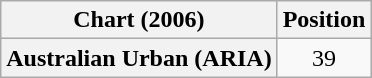<table class="wikitable plainrowheaders">
<tr>
<th>Chart (2006)</th>
<th>Position</th>
</tr>
<tr>
<th scope="row">Australian Urban (ARIA)</th>
<td align="center">39</td>
</tr>
</table>
